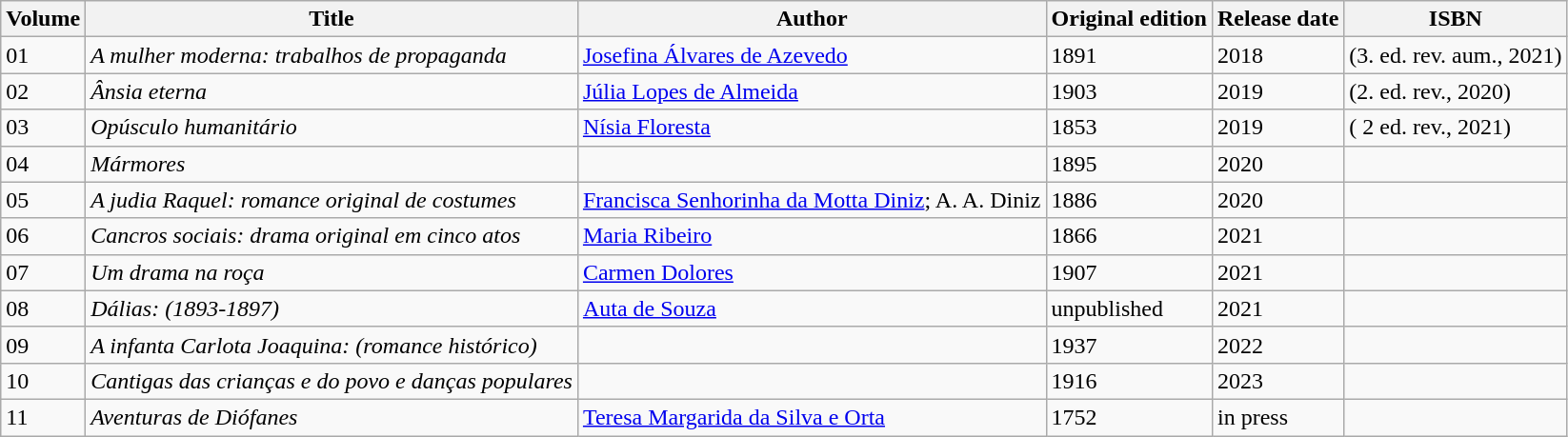<table class="wikitable sortable mw-collapsible">
<tr>
<th>Volume</th>
<th>Title</th>
<th>Author</th>
<th>Original edition</th>
<th>Release date</th>
<th>ISBN</th>
</tr>
<tr>
<td>01</td>
<td><em>A mulher moderna: trabalhos de propaganda</em></td>
<td><a href='#'>Josefina Álvares de Azevedo</a></td>
<td>1891</td>
<td>2018</td>
<td> (3. ed. rev. aum., 2021)</td>
</tr>
<tr>
<td>02</td>
<td><em>Ânsia eterna</em></td>
<td><a href='#'>Júlia Lopes de Almeida</a></td>
<td>1903</td>
<td>2019</td>
<td> (2. ed. rev., 2020)</td>
</tr>
<tr>
<td>03</td>
<td><em>Opúsculo humanitário</em></td>
<td><a href='#'>Nísia Floresta</a></td>
<td>1853</td>
<td>2019</td>
<td> ( 2 ed. rev., 2021)</td>
</tr>
<tr>
<td>04</td>
<td><em>Mármores</em></td>
<td></td>
<td>1895</td>
<td>2020</td>
<td></td>
</tr>
<tr>
<td>05</td>
<td><em>A judia Raquel: romance original de costumes</em></td>
<td><a href='#'>Francisca Senhorinha da Motta Diniz</a>; A. A. Diniz</td>
<td>1886</td>
<td>2020</td>
<td></td>
</tr>
<tr>
<td>06</td>
<td><em>Cancros sociais: drama original em cinco atos</em></td>
<td><a href='#'>Maria Ribeiro</a></td>
<td>1866</td>
<td>2021</td>
<td></td>
</tr>
<tr>
<td>07</td>
<td><em>Um drama na roça</em></td>
<td><a href='#'>Carmen Dolores</a></td>
<td>1907</td>
<td>2021</td>
<td></td>
</tr>
<tr>
<td>08</td>
<td><em>Dálias: (1893-1897)</em></td>
<td><a href='#'>Auta de Souza</a></td>
<td>unpublished</td>
<td>2021</td>
<td></td>
</tr>
<tr>
<td>09</td>
<td><em> A infanta Carlota Joaquina: (romance histórico)</em></td>
<td></td>
<td>1937</td>
<td>2022</td>
<td></td>
</tr>
<tr>
<td>10</td>
<td><em>Cantigas das crianças e do povo e danças populares</em></td>
<td></td>
<td>1916</td>
<td>2023</td>
<td></td>
</tr>
<tr>
<td>11</td>
<td><em>Aventuras de Diófanes</em></td>
<td><a href='#'>Teresa Margarida da Silva e Orta</a></td>
<td>1752</td>
<td>in press</td>
<td></td>
</tr>
</table>
